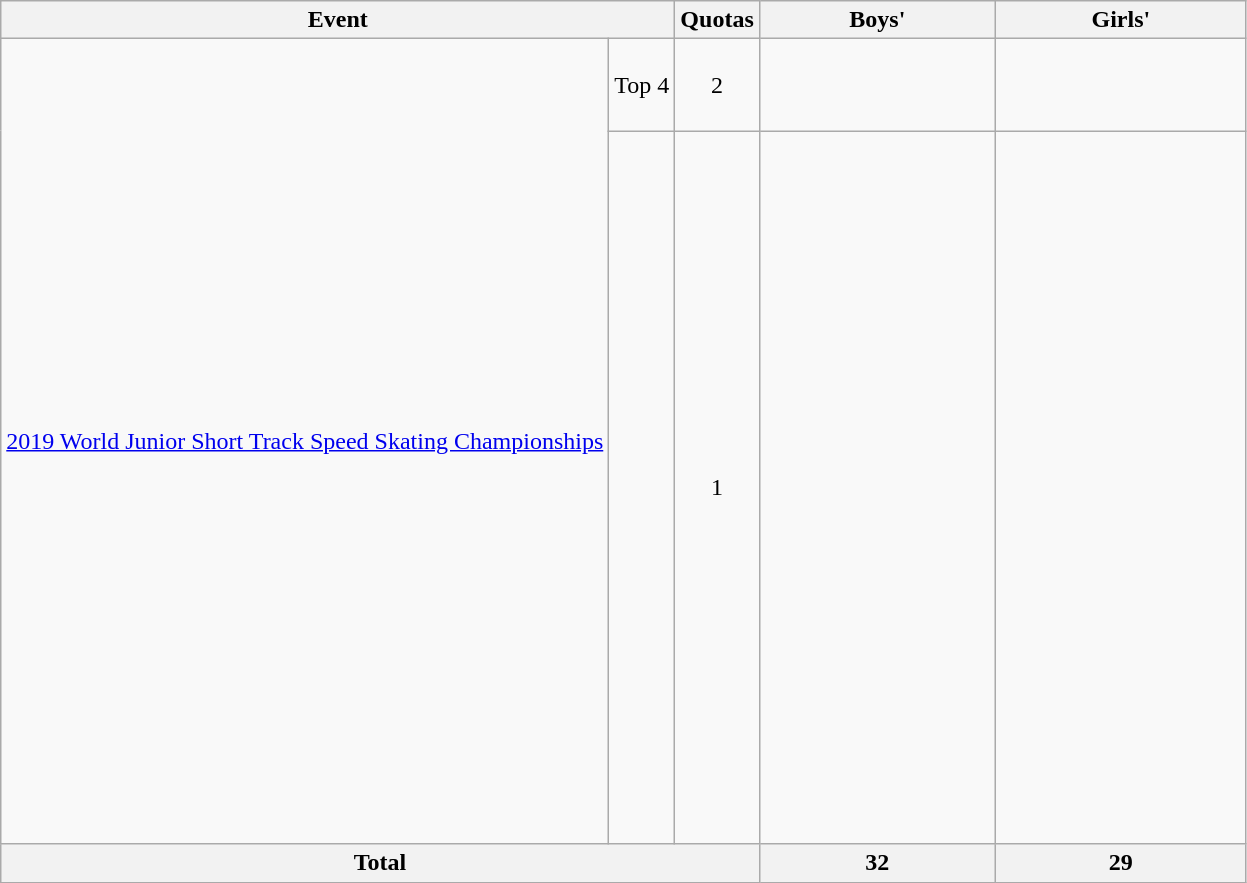<table class="wikitable">
<tr>
<th colspan="2">Event</th>
<th>Quotas</th>
<th width=150>Boys'</th>
<th width=160>Girls'</th>
</tr>
<tr>
<td rowspan="2"><a href='#'>2019 World Junior Short Track Speed Skating Championships</a></td>
<td align="center">Top 4</td>
<td align="center">2</td>
<td><br><br><br></td>
<td><br><br><br></td>
</tr>
<tr>
<td></td>
<td align="center">1</td>
<td><br><br><br><br><br><br><br><br><br><br><br><br><br><s></s><br><br><br><br><br><br><s></s><br><br><br><br><br><br><br></td>
<td><s></s><br><br><br><br><br><br><br><br><br><br><br><br><br><br><br><br><br><br><br><s><br></s><br><br><br></td>
</tr>
<tr>
<th colspan="3">Total</th>
<th>32</th>
<th>29</th>
</tr>
</table>
